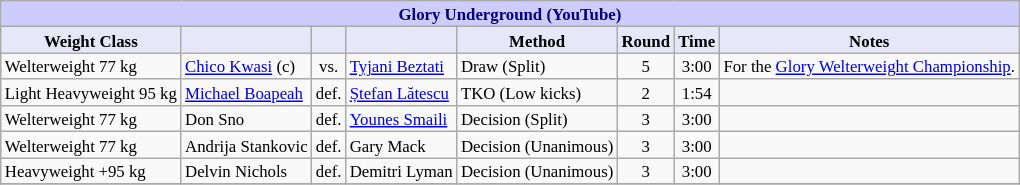<table class="wikitable" style="font-size: 70%;">
<tr>
<th colspan="8" style="background-color: #ccf; color: #000080; text-align: center;"><strong>Glory Underground (YouTube)</strong></th>
</tr>
<tr>
<th colspan="1" style="background-color: #E6E8FA; color: #000000; text-align: center;">Weight Class</th>
<th colspan="1" style="background-color: #E6E8FA; color: #000000; text-align: center;"></th>
<th colspan="1" style="background-color: #E6E8FA; color: #000000; text-align: center;"></th>
<th colspan="1" style="background-color: #E6E8FA; color: #000000; text-align: center;"></th>
<th colspan="1" style="background-color: #E6E8FA; color: #000000; text-align: center;">Method</th>
<th colspan="1" style="background-color: #E6E8FA; color: #000000; text-align: center;">Round</th>
<th colspan="1" style="background-color: #E6E8FA; color: #000000; text-align: center;">Time</th>
<th colspan="1" style="background-color: #E6E8FA; color: #000000; text-align: center;">Notes</th>
</tr>
<tr>
<td>Welterweight 77 kg</td>
<td> <a href='#'>Chico Kwasi</a> (c)</td>
<td align=center>vs.</td>
<td> <a href='#'>Tyjani Beztati</a></td>
<td>Draw (Split)</td>
<td align=center>5</td>
<td align=center>3:00</td>
<td>For the <a href='#'>Glory Welterweight Championship</a>.</td>
</tr>
<tr>
<td>Light Heavyweight 95 kg</td>
<td> <a href='#'>Michael Boapeah</a></td>
<td align=center>def.</td>
<td> <a href='#'>Ștefan Lătescu</a></td>
<td>TKO (Low kicks)</td>
<td align=center>2</td>
<td align=center>1:54</td>
<td></td>
</tr>
<tr>
<td>Welterweight 77 kg</td>
<td> Don Sno</td>
<td align=center>def.</td>
<td> <a href='#'>Younes Smaili</a></td>
<td>Decision (Split)</td>
<td align=center>3</td>
<td align=center>3:00</td>
<td></td>
</tr>
<tr>
<td>Welterweight 77 kg</td>
<td> Andrija Stankovic</td>
<td align=center>def.</td>
<td> Gary Mack</td>
<td>Decision (Unanimous)</td>
<td align=center>3</td>
<td align=center>3:00</td>
<td></td>
</tr>
<tr>
<td>Heavyweight +95 kg</td>
<td> Delvin Nichols</td>
<td align=center>def.</td>
<td> Demitri Lyman</td>
<td>Decision (Unanimous)</td>
<td align=center>3</td>
<td align=center>3:00</td>
<td></td>
</tr>
<tr>
</tr>
</table>
